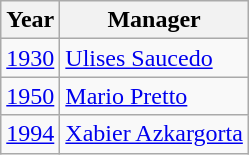<table class="wikitable">
<tr>
<th>Year</th>
<th>Manager</th>
</tr>
<tr>
<td align=center><a href='#'>1930</a></td>
<td> <a href='#'>Ulises Saucedo</a></td>
</tr>
<tr>
<td align=center><a href='#'>1950</a></td>
<td> <a href='#'>Mario Pretto</a></td>
</tr>
<tr>
<td align=center><a href='#'>1994</a></td>
<td> <a href='#'>Xabier Azkargorta</a></td>
</tr>
</table>
